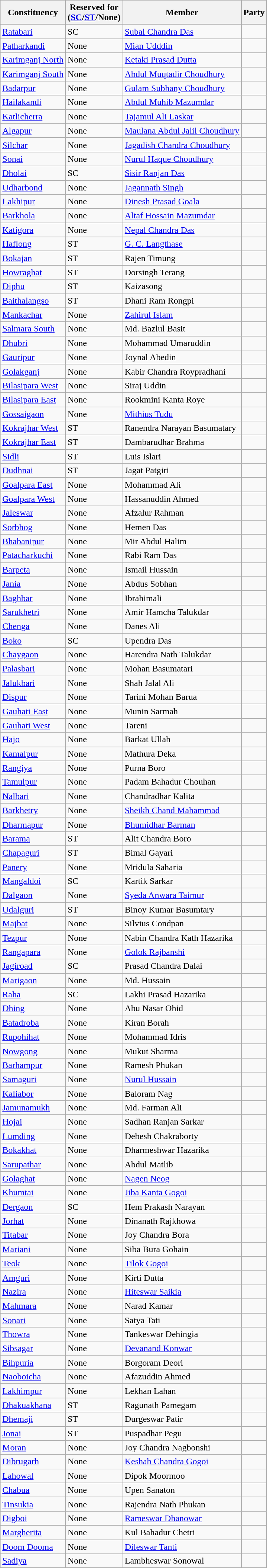<table class="wikitable sortable">
<tr>
<th>Constituency</th>
<th>Reserved for<br>(<a href='#'>SC</a>/<a href='#'>ST</a>/None)</th>
<th>Member</th>
<th colspan=2>Party</th>
</tr>
<tr>
<td><a href='#'>Ratabari</a></td>
<td>SC</td>
<td><a href='#'>Subal Chandra Das</a></td>
<td></td>
</tr>
<tr>
<td><a href='#'>Patharkandi</a></td>
<td>None</td>
<td><a href='#'>Mian Udddin</a></td>
<td></td>
</tr>
<tr>
<td><a href='#'>Karimganj North</a></td>
<td>None</td>
<td><a href='#'>Ketaki Prasad Dutta</a></td>
<td></td>
</tr>
<tr>
<td><a href='#'>Karimganj South</a></td>
<td>None</td>
<td><a href='#'>Abdul Muqtadir Choudhury</a></td>
<td></td>
</tr>
<tr>
<td><a href='#'>Badarpur</a></td>
<td>None</td>
<td><a href='#'>Gulam Subhany Choudhury</a></td>
<td></td>
</tr>
<tr>
<td><a href='#'>Hailakandi</a></td>
<td>None</td>
<td><a href='#'>Abdul Muhib Mazumdar</a></td>
<td></td>
</tr>
<tr>
<td><a href='#'>Katlicherra</a></td>
<td>None</td>
<td><a href='#'>Tajamul Ali Laskar</a></td>
<td></td>
</tr>
<tr>
<td><a href='#'>Algapur</a></td>
<td>None</td>
<td><a href='#'>Maulana Abdul Jalil Choudhury</a></td>
<td></td>
</tr>
<tr>
<td><a href='#'>Silchar</a></td>
<td>None</td>
<td><a href='#'>Jagadish Chandra Choudhury</a></td>
<td></td>
</tr>
<tr>
<td><a href='#'>Sonai</a></td>
<td>None</td>
<td><a href='#'>Nurul Haque Choudhury</a></td>
<td></td>
</tr>
<tr>
<td><a href='#'>Dholai</a></td>
<td>SC</td>
<td><a href='#'>Sisir Ranjan Das</a></td>
<td></td>
</tr>
<tr>
<td><a href='#'>Udharbond</a></td>
<td>None</td>
<td><a href='#'>Jagannath Singh</a></td>
<td></td>
</tr>
<tr>
<td><a href='#'>Lakhipur</a></td>
<td>None</td>
<td><a href='#'>Dinesh Prasad Goala</a></td>
<td></td>
</tr>
<tr>
<td><a href='#'>Barkhola</a></td>
<td>None</td>
<td><a href='#'>Altaf Hossain Mazumdar</a></td>
<td></td>
</tr>
<tr>
<td><a href='#'>Katigora</a></td>
<td>None</td>
<td><a href='#'>Nepal Chandra Das</a></td>
<td></td>
</tr>
<tr>
<td><a href='#'>Haflong</a></td>
<td>ST</td>
<td><a href='#'>G. C. Langthase</a></td>
<td></td>
</tr>
<tr>
<td><a href='#'>Bokajan</a></td>
<td>ST</td>
<td>Rajen Timung</td>
<td></td>
</tr>
<tr>
<td><a href='#'>Howraghat</a></td>
<td>ST</td>
<td>Dorsingh Terang</td>
<td></td>
</tr>
<tr>
<td><a href='#'>Diphu</a></td>
<td>ST</td>
<td>Kaizasong</td>
<td></td>
</tr>
<tr>
<td><a href='#'>Baithalangso</a></td>
<td>ST</td>
<td>Dhani Ram Rongpi</td>
<td></td>
</tr>
<tr>
<td><a href='#'>Mankachar</a></td>
<td>None</td>
<td><a href='#'>Zahirul Islam</a></td>
<td></td>
</tr>
<tr>
<td><a href='#'>Salmara South</a></td>
<td>None</td>
<td>Md. Bazlul Basit</td>
<td></td>
</tr>
<tr>
<td><a href='#'>Dhubri</a></td>
<td>None</td>
<td>Mohammad Umaruddin</td>
<td></td>
</tr>
<tr>
<td><a href='#'>Gauripur</a></td>
<td>None</td>
<td>Joynal Abedin</td>
<td></td>
</tr>
<tr>
<td><a href='#'>Golakganj</a></td>
<td>None</td>
<td>Kabir Chandra Roypradhani</td>
<td></td>
</tr>
<tr>
<td><a href='#'>Bilasipara West</a></td>
<td>None</td>
<td>Siraj Uddin</td>
<td></td>
</tr>
<tr>
<td><a href='#'>Bilasipara East</a></td>
<td>None</td>
<td>Rookmini Kanta Roye</td>
<td></td>
</tr>
<tr>
<td><a href='#'>Gossaigaon</a></td>
<td>None</td>
<td><a href='#'>Mithius Tudu</a></td>
<td></td>
</tr>
<tr>
<td><a href='#'>Kokrajhar West</a></td>
<td>ST</td>
<td>Ranendra Narayan Basumatary</td>
<td></td>
</tr>
<tr>
<td><a href='#'>Kokrajhar East</a></td>
<td>ST</td>
<td>Dambarudhar Brahma</td>
<td></td>
</tr>
<tr>
<td><a href='#'>Sidli</a></td>
<td>ST</td>
<td>Luis Islari</td>
<td></td>
</tr>
<tr>
<td><a href='#'>Dudhnai</a></td>
<td>ST</td>
<td>Jagat Patgiri</td>
<td></td>
</tr>
<tr>
<td><a href='#'>Goalpara East</a></td>
<td>None</td>
<td>Mohammad Ali</td>
<td></td>
</tr>
<tr>
<td><a href='#'>Goalpara West</a></td>
<td>None</td>
<td>Hassanuddin Ahmed</td>
<td></td>
</tr>
<tr>
<td><a href='#'>Jaleswar</a></td>
<td>None</td>
<td>Afzalur Rahman</td>
<td></td>
</tr>
<tr>
<td><a href='#'>Sorbhog</a></td>
<td>None</td>
<td>Hemen Das</td>
<td></td>
</tr>
<tr>
<td><a href='#'>Bhabanipur</a></td>
<td>None</td>
<td>Mir Abdul Halim</td>
<td></td>
</tr>
<tr>
<td><a href='#'>Patacharkuchi</a></td>
<td>None</td>
<td>Rabi Ram Das</td>
<td></td>
</tr>
<tr>
<td><a href='#'>Barpeta</a></td>
<td>None</td>
<td>Ismail Hussain</td>
<td></td>
</tr>
<tr>
<td><a href='#'>Jania</a></td>
<td>None</td>
<td>Abdus Sobhan</td>
<td></td>
</tr>
<tr>
<td><a href='#'>Baghbar</a></td>
<td>None</td>
<td>Ibrahimali</td>
<td></td>
</tr>
<tr>
<td><a href='#'>Sarukhetri</a></td>
<td>None</td>
<td>Amir Hamcha Talukdar</td>
<td></td>
</tr>
<tr>
<td><a href='#'>Chenga</a></td>
<td>None</td>
<td>Danes Ali</td>
<td></td>
</tr>
<tr>
<td><a href='#'>Boko</a></td>
<td>SC</td>
<td>Upendra Das</td>
<td></td>
</tr>
<tr>
<td><a href='#'>Chaygaon</a></td>
<td>None</td>
<td>Harendra Nath Talukdar</td>
<td></td>
</tr>
<tr>
<td><a href='#'>Palasbari</a></td>
<td>None</td>
<td>Mohan Basumatari</td>
<td></td>
</tr>
<tr>
<td><a href='#'>Jalukbari</a></td>
<td>None</td>
<td>Shah Jalal Ali</td>
<td></td>
</tr>
<tr>
<td><a href='#'>Dispur</a></td>
<td>None</td>
<td>Tarini Mohan Barua</td>
<td></td>
</tr>
<tr>
<td><a href='#'>Gauhati East</a></td>
<td>None</td>
<td>Munin Sarmah</td>
<td></td>
</tr>
<tr>
<td><a href='#'>Gauhati West</a></td>
<td>None</td>
<td>Tareni</td>
<td></td>
</tr>
<tr>
<td><a href='#'>Hajo</a></td>
<td>None</td>
<td>Barkat Ullah</td>
<td></td>
</tr>
<tr>
<td><a href='#'>Kamalpur</a></td>
<td>None</td>
<td>Mathura Deka</td>
<td></td>
</tr>
<tr>
<td><a href='#'>Rangiya</a></td>
<td>None</td>
<td>Purna Boro</td>
<td></td>
</tr>
<tr>
<td><a href='#'>Tamulpur</a></td>
<td>None</td>
<td>Padam Bahadur Chouhan</td>
<td></td>
</tr>
<tr>
<td><a href='#'>Nalbari</a></td>
<td>None</td>
<td>Chandradhar Kalita</td>
<td></td>
</tr>
<tr>
<td><a href='#'>Barkhetry</a></td>
<td>None</td>
<td><a href='#'>Sheikh Chand Mahammad</a></td>
<td></td>
</tr>
<tr>
<td><a href='#'>Dharmapur</a></td>
<td>None</td>
<td><a href='#'>Bhumidhar Barman</a></td>
<td></td>
</tr>
<tr>
<td><a href='#'>Barama</a></td>
<td>ST</td>
<td>Alit Chandra Boro</td>
<td></td>
</tr>
<tr>
<td><a href='#'>Chapaguri</a></td>
<td>ST</td>
<td>Bimal Gayari</td>
<td></td>
</tr>
<tr>
<td><a href='#'>Panery</a></td>
<td>None</td>
<td>Mridula Saharia</td>
<td></td>
</tr>
<tr>
<td><a href='#'>Mangaldoi</a></td>
<td>SC</td>
<td>Kartik Sarkar</td>
<td></td>
</tr>
<tr>
<td><a href='#'>Dalgaon</a></td>
<td>None</td>
<td><a href='#'>Syeda Anwara Taimur</a></td>
<td></td>
</tr>
<tr>
<td><a href='#'>Udalguri</a></td>
<td>ST</td>
<td>Binoy Kumar Basumtary</td>
<td></td>
</tr>
<tr>
<td><a href='#'>Majbat</a></td>
<td>None</td>
<td>Silvius Condpan</td>
<td></td>
</tr>
<tr>
<td><a href='#'>Tezpur</a></td>
<td>None</td>
<td>Nabin Chandra Kath Hazarika</td>
<td></td>
</tr>
<tr>
<td><a href='#'>Rangapara</a></td>
<td>None</td>
<td><a href='#'>Golok Rajbanshi</a></td>
<td></td>
</tr>
<tr>
<td><a href='#'>Jagiroad</a></td>
<td>SC</td>
<td>Prasad Chandra Dalai</td>
<td></td>
</tr>
<tr>
<td><a href='#'>Marigaon</a></td>
<td>None</td>
<td>Md. Hussain</td>
<td></td>
</tr>
<tr>
<td><a href='#'>Raha</a></td>
<td>SC</td>
<td>Lakhi Prasad Hazarika</td>
<td></td>
</tr>
<tr>
<td><a href='#'>Dhing</a></td>
<td>None</td>
<td>Abu Nasar Ohid</td>
<td></td>
</tr>
<tr>
<td><a href='#'>Batadroba</a></td>
<td>None</td>
<td>Kiran Borah</td>
<td></td>
</tr>
<tr>
<td><a href='#'>Rupohihat</a></td>
<td>None</td>
<td>Mohammad Idris</td>
<td></td>
</tr>
<tr>
<td><a href='#'>Nowgong</a></td>
<td>None</td>
<td>Mukut Sharma</td>
<td></td>
</tr>
<tr>
<td><a href='#'>Barhampur</a></td>
<td>None</td>
<td>Ramesh Phukan</td>
<td></td>
</tr>
<tr>
<td><a href='#'>Samaguri</a></td>
<td>None</td>
<td><a href='#'>Nurul Hussain</a></td>
<td></td>
</tr>
<tr>
<td><a href='#'>Kaliabor</a></td>
<td>None</td>
<td>Baloram Nag</td>
<td></td>
</tr>
<tr>
<td><a href='#'>Jamunamukh</a></td>
<td>None</td>
<td>Md. Farman Ali</td>
<td></td>
</tr>
<tr>
<td><a href='#'>Hojai</a></td>
<td>None</td>
<td>Sadhan Ranjan Sarkar</td>
<td></td>
</tr>
<tr>
<td><a href='#'>Lumding</a></td>
<td>None</td>
<td>Debesh Chakraborty</td>
<td></td>
</tr>
<tr>
<td><a href='#'>Bokakhat</a></td>
<td>None</td>
<td>Dharmeshwar Hazarika</td>
<td></td>
</tr>
<tr>
<td><a href='#'>Sarupathar</a></td>
<td>None</td>
<td>Abdul Matlib</td>
<td></td>
</tr>
<tr>
<td><a href='#'>Golaghat</a></td>
<td>None</td>
<td><a href='#'>Nagen Neog</a></td>
<td></td>
</tr>
<tr>
<td><a href='#'>Khumtai</a></td>
<td>None</td>
<td><a href='#'>Jiba Kanta Gogoi</a></td>
<td></td>
</tr>
<tr>
<td><a href='#'>Dergaon</a></td>
<td>SC</td>
<td>Hem Prakash Narayan</td>
<td></td>
</tr>
<tr>
<td><a href='#'>Jorhat</a></td>
<td>None</td>
<td>Dinanath Rajkhowa</td>
<td></td>
</tr>
<tr>
<td><a href='#'>Titabar</a></td>
<td>None</td>
<td>Joy Chandra Bora</td>
<td></td>
</tr>
<tr>
<td><a href='#'>Mariani</a></td>
<td>None</td>
<td>Siba Bura Gohain</td>
<td></td>
</tr>
<tr>
<td><a href='#'>Teok</a></td>
<td>None</td>
<td><a href='#'>Tilok Gogoi</a></td>
<td></td>
</tr>
<tr>
<td><a href='#'>Amguri</a></td>
<td>None</td>
<td>Kirti Dutta</td>
<td></td>
</tr>
<tr>
<td><a href='#'>Nazira</a></td>
<td>None</td>
<td><a href='#'>Hiteswar Saikia</a></td>
<td></td>
</tr>
<tr>
<td><a href='#'>Mahmara</a></td>
<td>None</td>
<td>Narad Kamar</td>
<td></td>
</tr>
<tr>
<td><a href='#'>Sonari</a></td>
<td>None</td>
<td>Satya Tati</td>
<td></td>
</tr>
<tr>
<td><a href='#'>Thowra</a></td>
<td>None</td>
<td>Tankeswar Dehingia</td>
<td></td>
</tr>
<tr>
<td><a href='#'>Sibsagar</a></td>
<td>None</td>
<td><a href='#'>Devanand Konwar</a></td>
<td></td>
</tr>
<tr>
<td><a href='#'>Bihpuria</a></td>
<td>None</td>
<td>Borgoram Deori</td>
<td></td>
</tr>
<tr>
<td><a href='#'>Naoboicha</a></td>
<td>None</td>
<td>Afazuddin Ahmed</td>
<td></td>
</tr>
<tr>
<td><a href='#'>Lakhimpur</a></td>
<td>None</td>
<td>Lekhan Lahan</td>
<td></td>
</tr>
<tr>
<td><a href='#'>Dhakuakhana</a></td>
<td>ST</td>
<td>Ragunath Pamegam</td>
<td></td>
</tr>
<tr>
<td><a href='#'>Dhemaji</a></td>
<td>ST</td>
<td>Durgeswar Patir</td>
<td></td>
</tr>
<tr>
<td><a href='#'>Jonai</a></td>
<td>ST</td>
<td>Puspadhar Pegu</td>
<td></td>
</tr>
<tr>
<td><a href='#'>Moran</a></td>
<td>None</td>
<td>Joy Chandra Nagbonshi</td>
<td></td>
</tr>
<tr>
<td><a href='#'>Dibrugarh</a></td>
<td>None</td>
<td><a href='#'>Keshab Chandra Gogoi</a></td>
<td></td>
</tr>
<tr>
<td><a href='#'>Lahowal</a></td>
<td>None</td>
<td>Dipok Moormoo</td>
<td></td>
</tr>
<tr>
<td><a href='#'>Chabua</a></td>
<td>None</td>
<td>Upen Sanaton</td>
<td></td>
</tr>
<tr>
<td><a href='#'>Tinsukia</a></td>
<td>None</td>
<td>Rajendra Nath Phukan</td>
<td></td>
</tr>
<tr>
<td><a href='#'>Digboi</a></td>
<td>None</td>
<td><a href='#'>Rameswar Dhanowar</a></td>
<td></td>
</tr>
<tr>
<td><a href='#'>Margherita</a></td>
<td>None</td>
<td>Kul Bahadur Chetri</td>
<td></td>
</tr>
<tr>
<td><a href='#'>Doom Dooma</a></td>
<td>None</td>
<td><a href='#'>Dileswar Tanti</a></td>
<td></td>
</tr>
<tr>
<td><a href='#'>Sadiya</a></td>
<td>None</td>
<td>Lambheswar Sonowal</td>
<td></td>
</tr>
<tr>
</tr>
</table>
